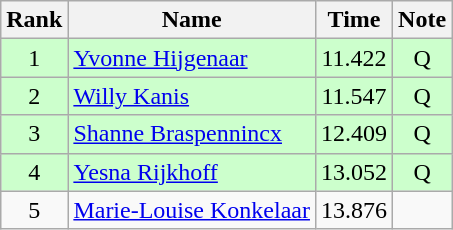<table class="wikitable sortable" style="text-align:center">
<tr>
<th>Rank</th>
<th>Name</th>
<th>Time</th>
<th>Note</th>
</tr>
<tr bgcolor=ccffcc>
<td>1</td>
<td align=left><a href='#'>Yvonne Hijgenaar</a></td>
<td>11.422</td>
<td>Q</td>
</tr>
<tr bgcolor=ccffcc>
<td>2</td>
<td align=left><a href='#'>Willy Kanis</a></td>
<td>11.547</td>
<td>Q</td>
</tr>
<tr bgcolor=ccffcc>
<td>3</td>
<td align=left><a href='#'>Shanne Braspennincx</a></td>
<td>12.409</td>
<td>Q</td>
</tr>
<tr bgcolor=ccffcc>
<td>4</td>
<td align=left><a href='#'>Yesna Rijkhoff</a></td>
<td>13.052</td>
<td>Q</td>
</tr>
<tr>
<td>5</td>
<td align=left><a href='#'>Marie-Louise Konkelaar</a></td>
<td>13.876</td>
<td></td>
</tr>
</table>
